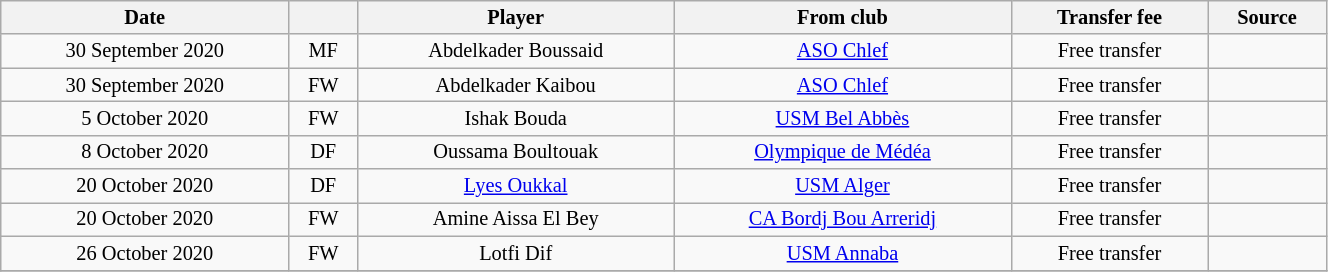<table class="wikitable sortable" style="width:70%; text-align:center; font-size:85%; text-align:centre;">
<tr>
<th>Date</th>
<th></th>
<th>Player</th>
<th>From club</th>
<th>Transfer fee</th>
<th>Source</th>
</tr>
<tr>
<td>30 September 2020</td>
<td>MF</td>
<td> Abdelkader Boussaid</td>
<td><a href='#'>ASO Chlef</a></td>
<td>Free transfer</td>
<td></td>
</tr>
<tr>
<td>30 September 2020</td>
<td>FW</td>
<td> Abdelkader Kaibou</td>
<td><a href='#'>ASO Chlef</a></td>
<td>Free transfer</td>
<td></td>
</tr>
<tr>
<td>5 October 2020</td>
<td>FW</td>
<td> Ishak Bouda</td>
<td><a href='#'>USM Bel Abbès</a></td>
<td>Free transfer</td>
<td></td>
</tr>
<tr>
<td>8 October 2020</td>
<td>DF</td>
<td> Oussama Boultouak</td>
<td><a href='#'>Olympique de Médéa</a></td>
<td>Free transfer</td>
<td></td>
</tr>
<tr>
<td>20 October 2020</td>
<td>DF</td>
<td> <a href='#'>Lyes Oukkal</a></td>
<td><a href='#'>USM Alger</a></td>
<td>Free transfer</td>
<td></td>
</tr>
<tr>
<td>20 October 2020</td>
<td>FW</td>
<td> Amine Aissa El Bey</td>
<td><a href='#'>CA Bordj Bou Arreridj</a></td>
<td>Free transfer</td>
<td></td>
</tr>
<tr>
<td>26 October 2020</td>
<td>FW</td>
<td> Lotfi Dif</td>
<td><a href='#'>USM Annaba</a></td>
<td>Free transfer</td>
<td></td>
</tr>
<tr>
</tr>
</table>
